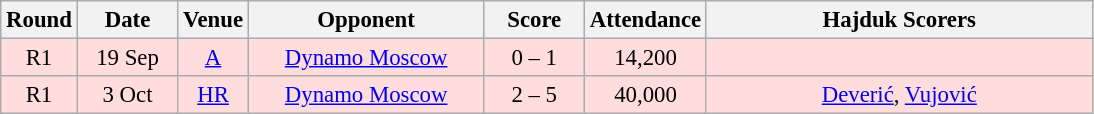<table class="wikitable sortable" style="text-align: center; font-size:95%;">
<tr>
<th width="30">Round</th>
<th width="60">Date</th>
<th width="20">Venue</th>
<th width="150">Opponent</th>
<th width="60">Score</th>
<th width="60">Attendance</th>
<th width="250">Hajduk Scorers</th>
</tr>
<tr bgcolor="#ffdddd">
<td>R1</td>
<td>19 Sep</td>
<td><a href='#'>A</a> </td>
<td><a href='#'>Dynamo Moscow</a> </td>
<td>0 – 1</td>
<td>14,200</td>
<td></td>
</tr>
<tr bgcolor="#ffdddd">
<td>R1</td>
<td>3 Oct</td>
<td><a href='#'>HR</a></td>
<td><a href='#'>Dynamo Moscow</a> </td>
<td>2 – 5</td>
<td>40,000</td>
<td><a href='#'>Deverić</a>, <a href='#'>Vujović</a></td>
</tr>
</table>
